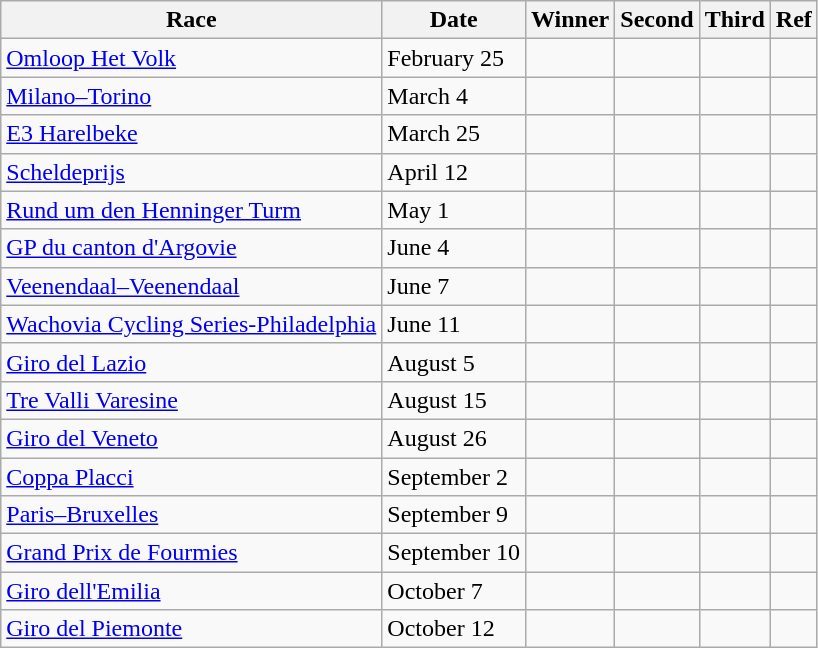<table class="wikitable">
<tr>
<th>Race</th>
<th>Date</th>
<th>Winner</th>
<th>Second</th>
<th>Third</th>
<th>Ref</th>
</tr>
<tr>
<td> <a href='#'>Omloop Het Volk</a></td>
<td>February 25</td>
<td></td>
<td></td>
<td></td>
<td align=center></td>
</tr>
<tr>
<td> <a href='#'>Milano–Torino</a></td>
<td>March 4</td>
<td></td>
<td></td>
<td></td>
<td align=center></td>
</tr>
<tr>
<td> <a href='#'>E3 Harelbeke</a></td>
<td>March 25</td>
<td></td>
<td></td>
<td></td>
<td align=center></td>
</tr>
<tr>
<td> <a href='#'>Scheldeprijs</a></td>
<td>April 12</td>
<td></td>
<td></td>
<td></td>
<td align=center></td>
</tr>
<tr>
<td> <a href='#'>Rund um den Henninger Turm</a></td>
<td>May 1</td>
<td></td>
<td></td>
<td></td>
<td align=center></td>
</tr>
<tr>
<td> <a href='#'>GP du canton d'Argovie</a></td>
<td>June 4</td>
<td></td>
<td></td>
<td></td>
<td align=center></td>
</tr>
<tr>
<td> <a href='#'>Veenendaal–Veenendaal</a></td>
<td>June 7</td>
<td></td>
<td></td>
<td></td>
<td align=center></td>
</tr>
<tr>
<td> <a href='#'>Wachovia Cycling Series-Philadelphia</a></td>
<td>June 11</td>
<td></td>
<td></td>
<td></td>
<td align=center></td>
</tr>
<tr>
<td> <a href='#'>Giro del Lazio</a></td>
<td>August 5</td>
<td></td>
<td></td>
<td></td>
<td align=center></td>
</tr>
<tr>
<td> <a href='#'>Tre Valli Varesine</a></td>
<td>August 15</td>
<td></td>
<td></td>
<td></td>
<td align=center></td>
</tr>
<tr>
<td> <a href='#'>Giro del Veneto</a></td>
<td>August 26</td>
<td></td>
<td></td>
<td></td>
<td align=center></td>
</tr>
<tr>
<td> <a href='#'>Coppa Placci</a></td>
<td>September 2</td>
<td></td>
<td></td>
<td></td>
<td align=center></td>
</tr>
<tr>
<td> <a href='#'>Paris–Bruxelles</a></td>
<td>September 9</td>
<td></td>
<td></td>
<td></td>
<td align=center></td>
</tr>
<tr>
<td> <a href='#'>Grand Prix de Fourmies</a></td>
<td>September 10</td>
<td></td>
<td></td>
<td></td>
<td align=center></td>
</tr>
<tr>
<td> <a href='#'>Giro dell'Emilia</a></td>
<td>October 7</td>
<td></td>
<td></td>
<td></td>
<td align=center></td>
</tr>
<tr>
<td> <a href='#'>Giro del Piemonte</a></td>
<td>October 12</td>
<td></td>
<td></td>
<td></td>
<td align=center></td>
</tr>
</table>
